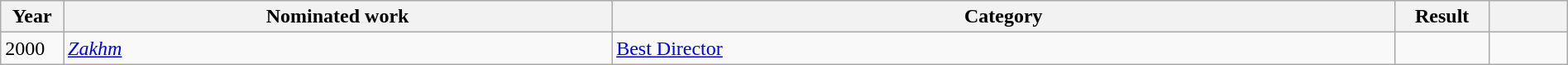<table class="wikitable" style="width:100%;">
<tr>
<th scope="col" style="width:4%;">Year</th>
<th scope="col" style="width:35%;">Nominated work</th>
<th scope="col" style="width:50%;">Category</th>
<th scope="col" style="width:6%;">Result</th>
<th scope="col" style="width:5%;"></th>
</tr>
<tr>
<td>2000</td>
<td><em><a href='#'>Zakhm</a></em></td>
<td><a href='#'>Best Director</a></td>
<td></td>
<td></td>
</tr>
</table>
